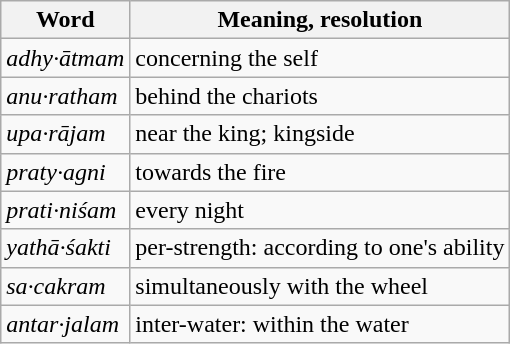<table class="wikitable">
<tr>
<th>Word</th>
<th>Meaning, resolution</th>
</tr>
<tr>
<td><em>adhy·ātmam</em></td>
<td>concerning the self</td>
</tr>
<tr>
<td><em>anu·ratham</em></td>
<td>behind the chariots</td>
</tr>
<tr>
<td><em>upa·rājam</em></td>
<td>near the king; kingside</td>
</tr>
<tr>
<td><em>praty·agni</em></td>
<td>towards the fire</td>
</tr>
<tr>
<td><em>prati·niśam</em></td>
<td>every night</td>
</tr>
<tr>
<td><em>yathā·śakti</em></td>
<td>per-strength: according to one's ability</td>
</tr>
<tr>
<td><em>sa·cakram</em></td>
<td>simultaneously with the wheel</td>
</tr>
<tr>
<td><em>antar·jalam</em></td>
<td>inter-water: within the water</td>
</tr>
</table>
